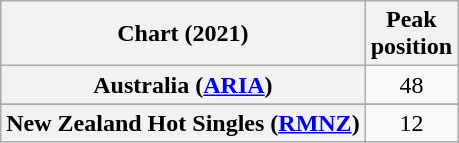<table class="wikitable sortable plainrowheaders" style="text-align:center">
<tr>
<th scope="col">Chart (2021)</th>
<th scope="col">Peak<br>position</th>
</tr>
<tr>
<th scope="row">Australia (<a href='#'>ARIA</a>)</th>
<td>48</td>
</tr>
<tr>
</tr>
<tr>
<th scope="row">New Zealand Hot Singles (<a href='#'>RMNZ</a>)</th>
<td>12</td>
</tr>
</table>
